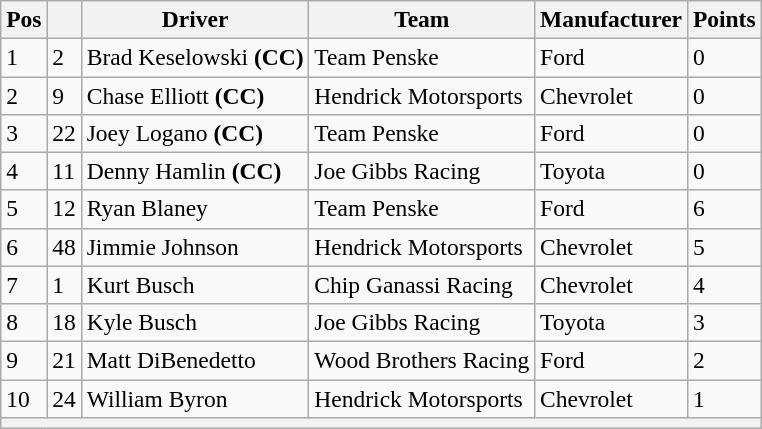<table class="wikitable" style="font-size:98%">
<tr>
<th>Pos</th>
<th></th>
<th>Driver</th>
<th>Team</th>
<th>Manufacturer</th>
<th>Points</th>
</tr>
<tr>
<td>1</td>
<td>2</td>
<td>Brad Keselowski <strong>(CC)</strong></td>
<td>Team Penske</td>
<td>Ford</td>
<td>0</td>
</tr>
<tr>
<td>2</td>
<td>9</td>
<td>Chase Elliott <strong>(CC)</strong></td>
<td>Hendrick Motorsports</td>
<td>Chevrolet</td>
<td>0</td>
</tr>
<tr>
<td>3</td>
<td>22</td>
<td>Joey Logano <strong>(CC)</strong></td>
<td>Team Penske</td>
<td>Ford</td>
<td>0</td>
</tr>
<tr>
<td>4</td>
<td>11</td>
<td>Denny Hamlin <strong>(CC)</strong></td>
<td>Joe Gibbs Racing</td>
<td>Toyota</td>
<td>0</td>
</tr>
<tr>
<td>5</td>
<td>12</td>
<td>Ryan Blaney</td>
<td>Team Penske</td>
<td>Ford</td>
<td>6</td>
</tr>
<tr>
<td>6</td>
<td>48</td>
<td>Jimmie Johnson</td>
<td>Hendrick Motorsports</td>
<td>Chevrolet</td>
<td>5</td>
</tr>
<tr>
<td>7</td>
<td>1</td>
<td>Kurt Busch</td>
<td>Chip Ganassi Racing</td>
<td>Chevrolet</td>
<td>4</td>
</tr>
<tr>
<td>8</td>
<td>18</td>
<td>Kyle Busch</td>
<td>Joe Gibbs Racing</td>
<td>Toyota</td>
<td>3</td>
</tr>
<tr>
<td>9</td>
<td>21</td>
<td>Matt DiBenedetto</td>
<td>Wood Brothers Racing</td>
<td>Ford</td>
<td>2</td>
</tr>
<tr>
<td>10</td>
<td>24</td>
<td>William Byron</td>
<td>Hendrick Motorsports</td>
<td>Chevrolet</td>
<td>1</td>
</tr>
<tr>
<th colspan="6"></th>
</tr>
</table>
